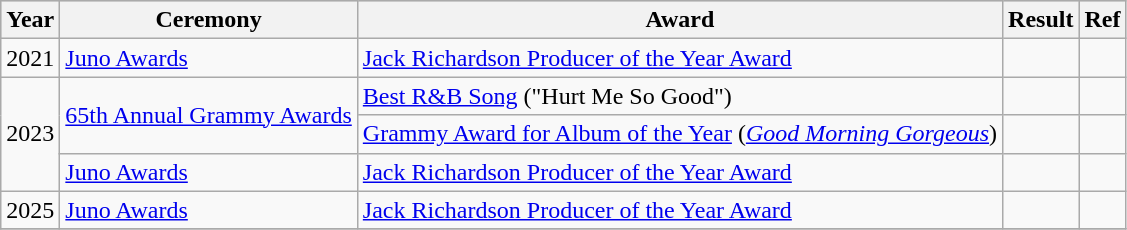<table class="wikitable">
<tr style="background:#ccc; text-align:center;">
<th scope="col">Year</th>
<th scope="col">Ceremony</th>
<th scope="col">Award</th>
<th scope="col">Result</th>
<th>Ref</th>
</tr>
<tr>
<td>2021</td>
<td><a href='#'>Juno Awards</a></td>
<td><a href='#'>Jack Richardson Producer of the Year Award</a></td>
<td></td>
<td style="text-align:center;"></td>
</tr>
<tr>
<td rowspan="3">2023</td>
<td rowspan="2"><a href='#'>65th Annual Grammy Awards</a></td>
<td><a href='#'>Best R&B Song</a> ("Hurt Me So Good")</td>
<td></td>
<td style="text-align:center;"></td>
</tr>
<tr>
<td><a href='#'>Grammy Award for Album of the Year</a> (<em><a href='#'>Good Morning Gorgeous</a></em>)</td>
<td></td>
<td style="text-align:center;"></td>
</tr>
<tr>
<td><a href='#'>Juno Awards</a></td>
<td><a href='#'>Jack Richardson Producer of the Year Award</a></td>
<td></td>
<td style="text-align:center;"></td>
</tr>
<tr>
<td>2025</td>
<td><a href='#'>Juno Awards</a></td>
<td><a href='#'>Jack Richardson Producer of the Year Award</a></td>
<td></td>
<td style="text-align:center;"></td>
</tr>
<tr>
</tr>
</table>
